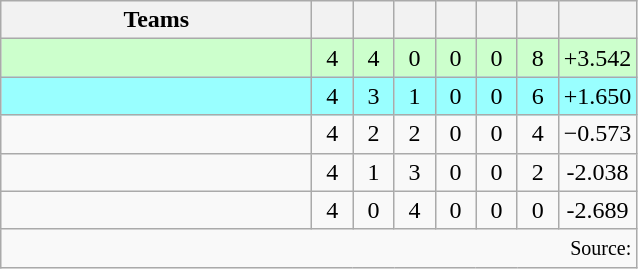<table class="wikitable" style="text-align:center">
<tr>
<th width=200>Teams</th>
<th width=20></th>
<th width=20></th>
<th width=20></th>
<th width=20></th>
<th width=20></th>
<th width=20></th>
<th width=45></th>
</tr>
<tr style="background:#cfc;">
<td align="left"><strong></strong></td>
<td>4</td>
<td>4</td>
<td>0</td>
<td>0</td>
<td>0</td>
<td>8</td>
<td>+3.542</td>
</tr>
<tr style="background:#9ff;">
<td align="left"></td>
<td>4</td>
<td>3</td>
<td>1</td>
<td>0</td>
<td>0</td>
<td>6</td>
<td>+1.650</td>
</tr>
<tr>
<td align="left"></td>
<td>4</td>
<td>2</td>
<td>2</td>
<td>0</td>
<td>0</td>
<td>4</td>
<td>−0.573</td>
</tr>
<tr>
<td align="left"></td>
<td>4</td>
<td>1</td>
<td>3</td>
<td>0</td>
<td>0</td>
<td>2</td>
<td>-2.038</td>
</tr>
<tr>
<td align="left"></td>
<td>4</td>
<td>0</td>
<td>4</td>
<td>0</td>
<td>0</td>
<td>0</td>
<td>-2.689</td>
</tr>
<tr>
<td colspan="8" style="text-align:right;"><small>Source: </small></td>
</tr>
</table>
